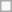<table class="wikitable">
<tr>
<td></td>
</tr>
</table>
